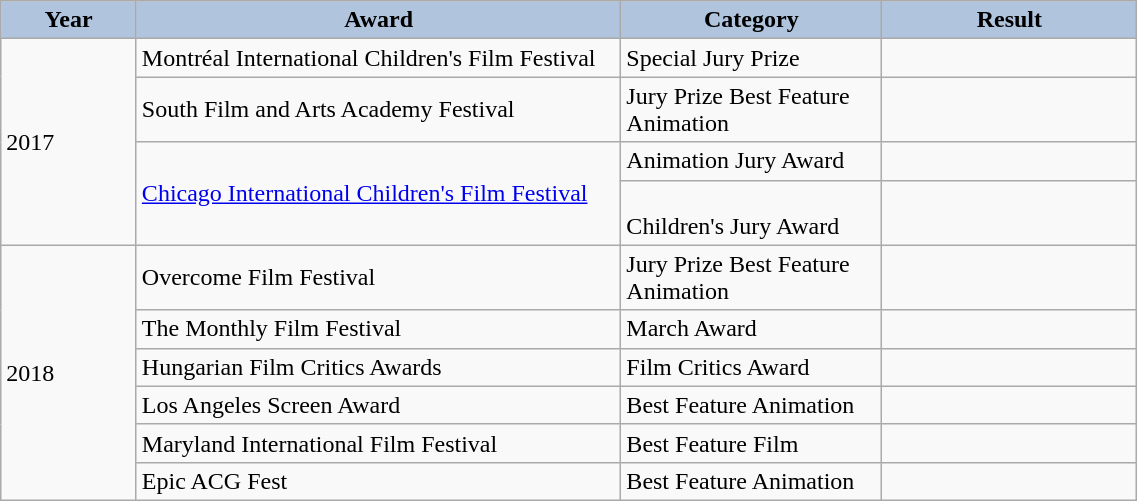<table class="wikitable" width="60%">
<tr>
<th style="width:10pt; background:LightSteelBlue;">Year</th>
<th style="width:100pt; background:LightSteelBlue;">Award</th>
<th style="width:40pt; background:LightSteelBlue;">Category</th>
<th style="width:50pt; background:LightSteelBlue;">Result</th>
</tr>
<tr>
<td rowspan="4">2017</td>
<td rowspan="1">Montréal International Children's Film Festival</td>
<td>Special Jury Prize</td>
<td></td>
</tr>
<tr>
<td rowspan="1">South Film and Arts Academy Festival</td>
<td>Jury Prize Best Feature Animation</td>
<td></td>
</tr>
<tr>
<td rowspan="2"><a href='#'>Chicago International Children's Film Festival</a></td>
<td>Animation Jury Award</td>
<td></td>
</tr>
<tr>
<td><br>Children's Jury Award</td>
<td></td>
</tr>
<tr>
<td rowspan="6">2018</td>
<td rowspan="1">Overcome Film Festival</td>
<td>Jury Prize Best Feature Animation</td>
<td></td>
</tr>
<tr>
<td rowspan="1">The Monthly Film Festival</td>
<td>March Award</td>
<td></td>
</tr>
<tr>
<td rowspan="1">Hungarian Film Critics Awards</td>
<td>Film Critics Award</td>
<td></td>
</tr>
<tr>
<td rowspan="1">Los Angeles Screen Award</td>
<td>Best Feature Animation</td>
<td></td>
</tr>
<tr>
<td rowspan="1">Maryland International Film Festival</td>
<td>Best Feature Film</td>
<td></td>
</tr>
<tr>
<td rowspan="1">Epic ACG Fest</td>
<td>Best Feature Animation</td>
<td></td>
</tr>
</table>
